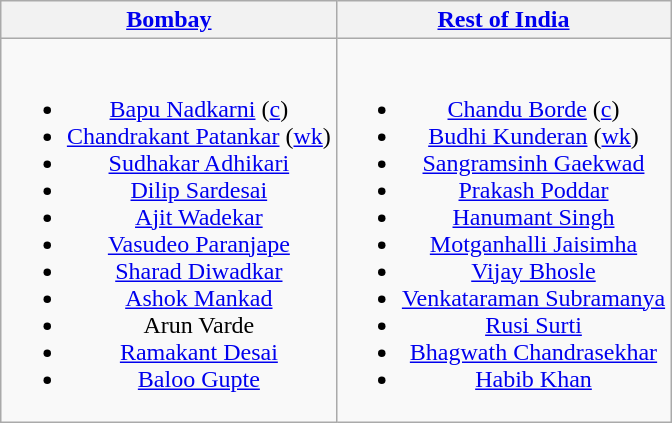<table class="wikitable" style="text-align:center; margin:auto">
<tr>
<th><a href='#'>Bombay</a></th>
<th><a href='#'>Rest of India</a></th>
</tr>
<tr style="vertical-align:top">
<td><br><ul><li><a href='#'>Bapu Nadkarni</a> (<a href='#'>c</a>)</li><li><a href='#'>Chandrakant Patankar</a> (<a href='#'>wk</a>)</li><li><a href='#'>Sudhakar Adhikari</a></li><li><a href='#'>Dilip Sardesai</a></li><li><a href='#'>Ajit Wadekar</a></li><li><a href='#'>Vasudeo Paranjape</a></li><li><a href='#'>Sharad Diwadkar</a></li><li><a href='#'>Ashok Mankad</a></li><li>Arun Varde</li><li><a href='#'>Ramakant Desai</a></li><li><a href='#'>Baloo Gupte</a></li></ul></td>
<td><br><ul><li><a href='#'>Chandu Borde</a> (<a href='#'>c</a>)</li><li><a href='#'>Budhi Kunderan</a> (<a href='#'>wk</a>)</li><li><a href='#'>Sangramsinh Gaekwad</a></li><li><a href='#'>Prakash Poddar</a></li><li><a href='#'>Hanumant Singh</a></li><li><a href='#'>Motganhalli Jaisimha</a></li><li><a href='#'>Vijay Bhosle</a></li><li><a href='#'>Venkataraman Subramanya</a></li><li><a href='#'>Rusi Surti</a></li><li><a href='#'>Bhagwath Chandrasekhar</a></li><li><a href='#'>Habib Khan</a></li></ul></td>
</tr>
</table>
